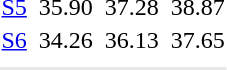<table>
<tr>
<td><a href='#'>S5</a></td>
<td></td>
<td>35.90</td>
<td></td>
<td>37.28</td>
<td></td>
<td>38.87</td>
</tr>
<tr>
<td><a href='#'>S6</a></td>
<td></td>
<td>34.26</td>
<td></td>
<td>36.13</td>
<td></td>
<td>37.65</td>
</tr>
<tr>
<td colspan=7></td>
</tr>
<tr>
</tr>
<tr bgcolor= e8e8e8>
<td colspan=7></td>
</tr>
</table>
